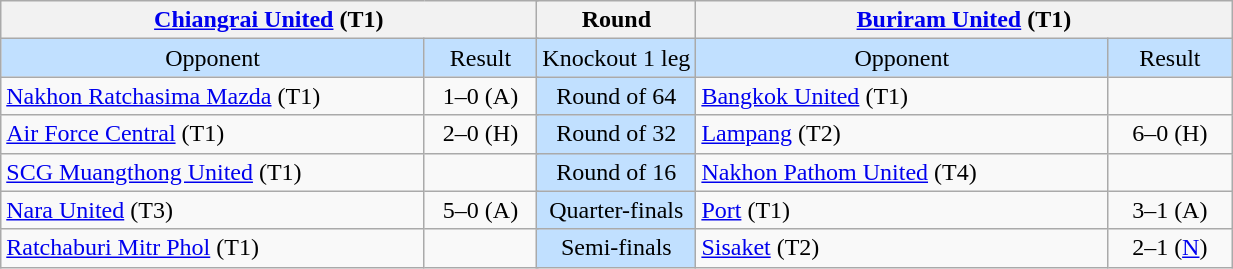<table class="wikitable" style="text-align:center">
<tr>
<th colspan=4 width="350"><a href='#'>Chiangrai United</a> (T1)</th>
<th>Round</th>
<th colspan=4 width="350"><a href='#'>Buriram United</a> (T1)</th>
</tr>
<tr style="background:#C1E0FF">
<td>Opponent</td>
<td colspan=3>Result</td>
<td>Knockout 1 leg</td>
<td>Opponent</td>
<td colspan=3>Result</td>
</tr>
<tr>
<td align=left><a href='#'>Nakhon Ratchasima Mazda</a> (T1)</td>
<td colspan=3>1–0 (A)</td>
<td style="background:#C1E0FF">Round of 64</td>
<td align=left><a href='#'>Bangkok United</a> (T1)</td>
<td colspan=3></td>
</tr>
<tr>
<td align=left><a href='#'>Air Force Central</a> (T1)</td>
<td colspan=3>2–0 (H)</td>
<td style="background:#C1E0FF">Round of 32</td>
<td align=left><a href='#'>Lampang</a> (T2)</td>
<td colspan=3>6–0 (H)</td>
</tr>
<tr>
<td align=left><a href='#'>SCG Muangthong United</a> (T1)</td>
<td colspan=3></td>
<td style="background:#C1E0FF">Round of 16</td>
<td align=left><a href='#'>Nakhon Pathom United</a> (T4)</td>
<td colspan=3></td>
</tr>
<tr>
<td align=left><a href='#'>Nara United</a> (T3)</td>
<td colspan=3>5–0 (A)</td>
<td style="background:#C1E0FF">Quarter-finals</td>
<td align=left><a href='#'>Port</a> (T1)</td>
<td colspan=3>3–1 (A)</td>
</tr>
<tr>
<td align=left><a href='#'>Ratchaburi Mitr Phol</a> (T1)</td>
<td colspan=3></td>
<td style="background:#C1E0FF">Semi-finals</td>
<td align=left><a href='#'>Sisaket</a> (T2)</td>
<td colspan=3>2–1 (<a href='#'>N</a>)</td>
</tr>
</table>
